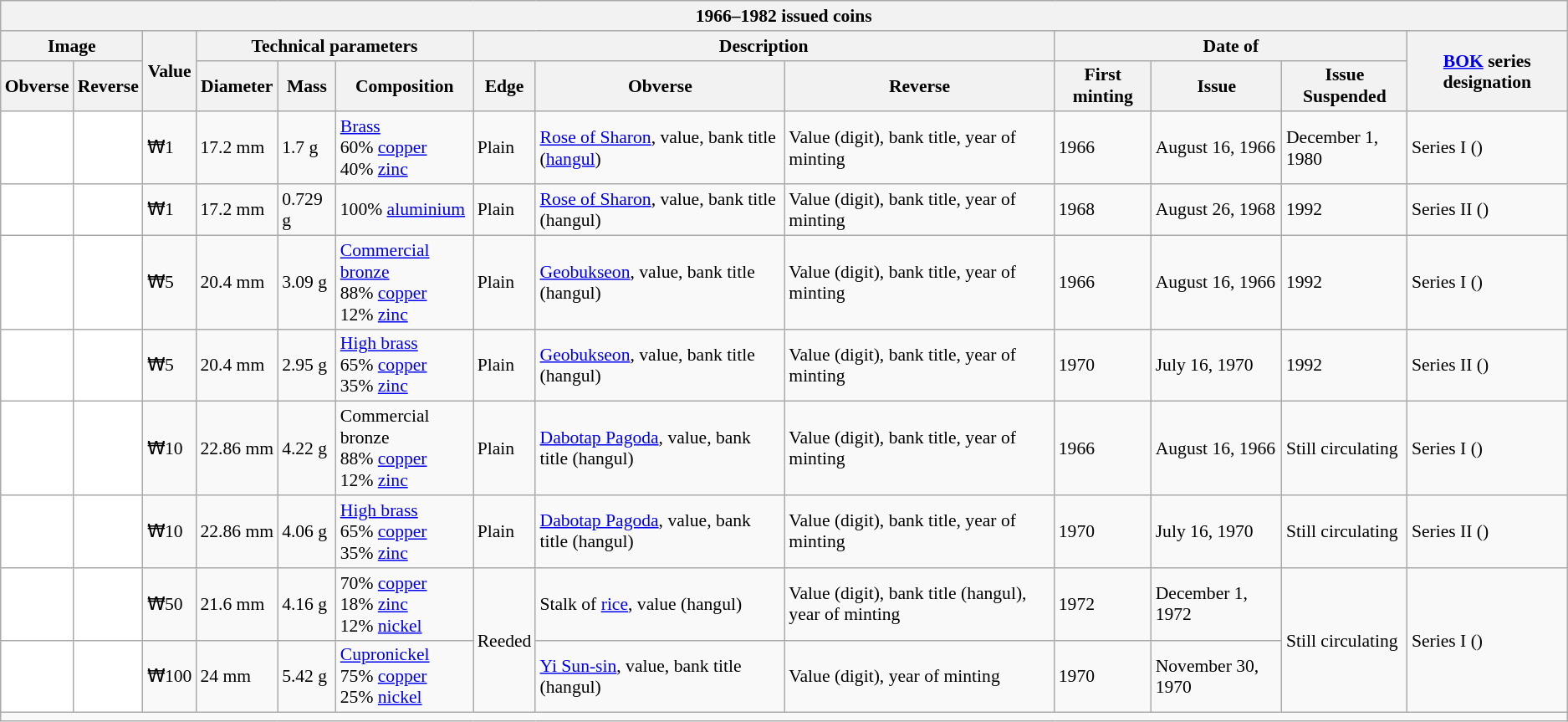<table class="wikitable" style="font-size: 90%">
<tr>
<th colspan="13">1966–1982 issued coins </th>
</tr>
<tr>
<th colspan="2">Image</th>
<th rowspan="2">Value</th>
<th colspan="3">Technical parameters</th>
<th colspan="3">Description</th>
<th colspan="3">Date of</th>
<th rowspan="2"><a href='#'>BOK</a> series designation</th>
</tr>
<tr>
<th>Obverse</th>
<th>Reverse</th>
<th>Diameter</th>
<th>Mass</th>
<th>Composition</th>
<th>Edge</th>
<th>Obverse</th>
<th>Reverse</th>
<th>First minting</th>
<th>Issue</th>
<th>Issue Suspended</th>
</tr>
<tr>
<td style="text-align:center; background:#fff;"></td>
<td style="text-align:center; background:#fff;"></td>
<td>₩1</td>
<td>17.2 mm</td>
<td>1.7 g</td>
<td><a href='#'>Brass</a><br>60% <a href='#'>copper</a><br> 40% <a href='#'>zinc</a></td>
<td>Plain</td>
<td><a href='#'>Rose of Sharon</a>, value, bank title (<a href='#'>hangul</a>)</td>
<td>Value (digit), bank title, year of minting</td>
<td>1966</td>
<td>August 16, 1966</td>
<td>December 1, 1980</td>
<td>Series I ()</td>
</tr>
<tr>
<td style="text-align:center; background:#fff;"></td>
<td style="text-align:center; background:#fff;"></td>
<td>₩1</td>
<td>17.2 mm</td>
<td>0.729 g</td>
<td>100% <a href='#'>aluminium</a></td>
<td>Plain</td>
<td><a href='#'>Rose of Sharon</a>, value, bank title (hangul)</td>
<td>Value (digit), bank title, year of minting</td>
<td>1968</td>
<td>August 26, 1968</td>
<td>1992</td>
<td>Series II ()</td>
</tr>
<tr>
<td style="text-align:center; background:#fff;"></td>
<td style="text-align:center; background:#fff;"></td>
<td>₩5</td>
<td>20.4 mm</td>
<td>3.09 g</td>
<td><a href='#'>Commercial bronze</a><br>88% <a href='#'>copper</a><br>12% <a href='#'>zinc</a></td>
<td>Plain</td>
<td><a href='#'>Geobukseon</a>, value, bank title (hangul)</td>
<td>Value (digit), bank title, year of minting</td>
<td>1966</td>
<td>August 16, 1966</td>
<td>1992</td>
<td>Series I ()</td>
</tr>
<tr>
<td style="text-align:center; background:#fff;"></td>
<td style="text-align:center; background:#fff;"></td>
<td>₩5</td>
<td>20.4 mm</td>
<td>2.95 g</td>
<td><a href='#'>High brass</a><br>65% <a href='#'>copper</a><br>35% <a href='#'>zinc</a></td>
<td>Plain</td>
<td><a href='#'>Geobukseon</a>, value, bank title (hangul)</td>
<td>Value (digit), bank title, year of minting</td>
<td>1970</td>
<td>July 16, 1970</td>
<td>1992</td>
<td>Series II ()</td>
</tr>
<tr>
<td style="text-align:center; background:#fff;"></td>
<td style="text-align:center; background:#fff;"></td>
<td>₩10</td>
<td>22.86 mm</td>
<td>4.22 g</td>
<td>Commercial bronze<br>88% <a href='#'>copper</a><br>12% <a href='#'>zinc</a></td>
<td>Plain</td>
<td><a href='#'>Dabotap Pagoda</a>, value, bank title (hangul)</td>
<td>Value (digit), bank title, year of minting</td>
<td>1966</td>
<td>August 16, 1966</td>
<td>Still circulating</td>
<td>Series I ()</td>
</tr>
<tr>
<td style="text-align:center; background:#fff;"></td>
<td style="text-align:center; background:#fff;"></td>
<td>₩10</td>
<td>22.86 mm</td>
<td>4.06 g</td>
<td><a href='#'>High brass</a><br>65% <a href='#'>copper</a><br>35% <a href='#'>zinc</a></td>
<td>Plain</td>
<td><a href='#'>Dabotap Pagoda</a>, value, bank title (hangul)</td>
<td>Value (digit), bank title, year of minting</td>
<td>1970</td>
<td>July 16, 1970</td>
<td>Still circulating</td>
<td>Series II ()</td>
</tr>
<tr>
<td style="text-align:center; background:#fff;"></td>
<td style="text-align:center; background:#fff;"></td>
<td>₩50</td>
<td>21.6 mm</td>
<td>4.16 g</td>
<td>70% <a href='#'>copper</a><br>18% <a href='#'>zinc</a><br>12% <a href='#'>nickel</a></td>
<td rowspan="2">Reeded</td>
<td>Stalk of <a href='#'>rice</a>, value (hangul)</td>
<td>Value (digit), bank title (hangul), year of minting</td>
<td>1972</td>
<td>December 1, 1972</td>
<td rowspan="2">Still circulating</td>
<td rowspan="2">Series I ()</td>
</tr>
<tr>
<td style="text-align:center; background:#fff;"></td>
<td style="text-align:center; background:#fff;"></td>
<td>₩100</td>
<td>24 mm</td>
<td>5.42 g</td>
<td><a href='#'>Cupronickel</a><br>75% <a href='#'>copper</a><br>25% <a href='#'>nickel</a></td>
<td><a href='#'>Yi Sun-sin</a>, value, bank title (hangul)</td>
<td>Value (digit), year of minting</td>
<td>1970</td>
<td>November 30, 1970</td>
</tr>
<tr>
<td colspan="13"></td>
</tr>
</table>
